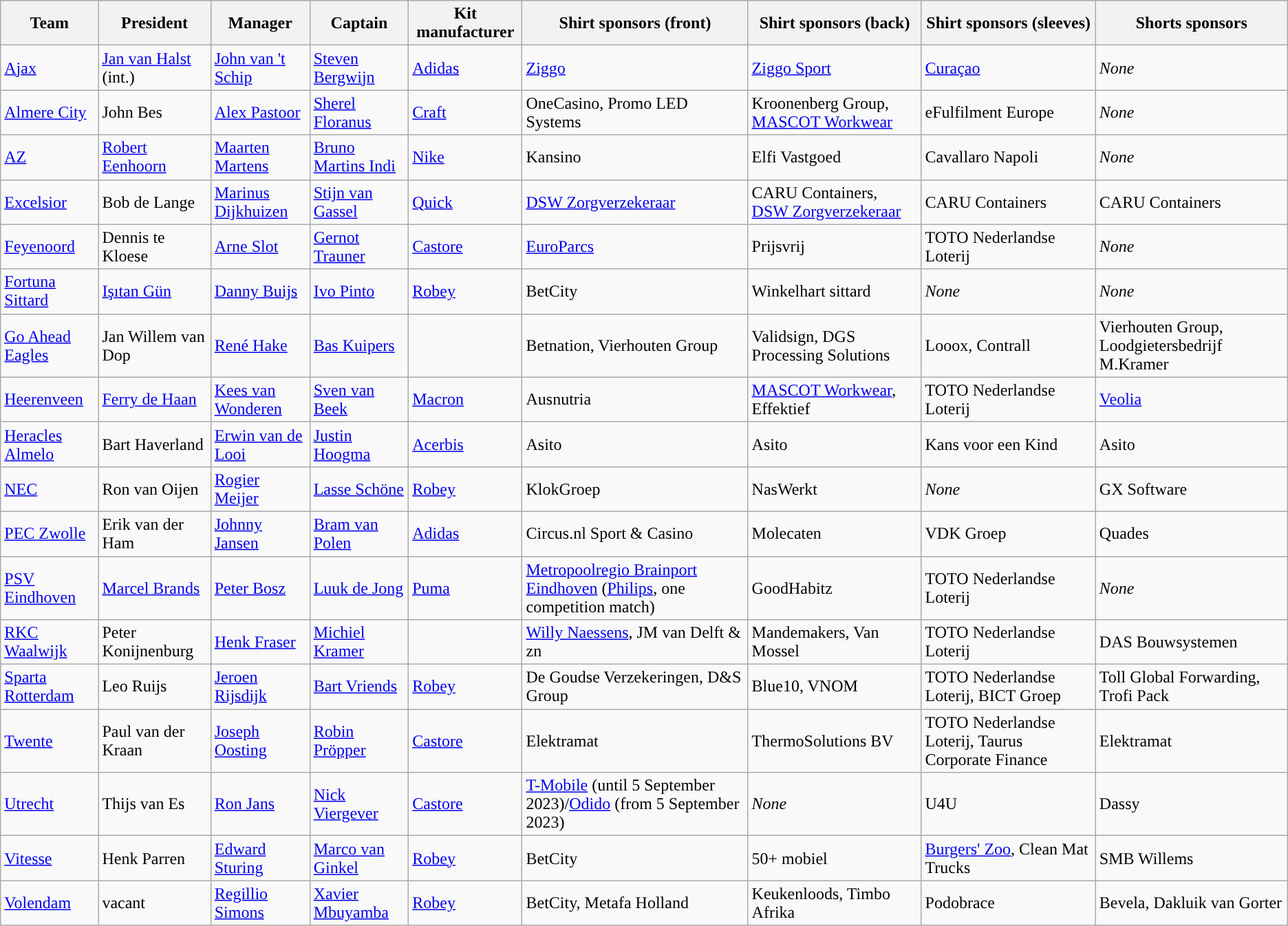<table class="wikitable sortable" style="text-align: left;">
<tr>
<th>Team</th>
<th>President</th>
<th>Manager</th>
<th>Captain</th>
<th>Kit manufacturer</th>
<th>Shirt sponsors (front)</th>
<th>Shirt sponsors (back)</th>
<th>Shirt sponsors (sleeves)</th>
<th>Shorts sponsors</th>
</tr>
<tr>
<td><a href='#'>Ajax</a></td>
<td data-sort-value="Van Halst, Jan">  <a href='#'>Jan van Halst</a> (int.)</td>
<td data-sort-value="van 't Schip, John"> <a href='#'>John van 't Schip</a></td>
<td data-sort-value="Bergwijn, Steven"> <a href='#'>Steven Bergwijn</a></td>
<td><a href='#'>Adidas</a></td>
<td><a href='#'>Ziggo</a></td>
<td><a href='#'>Ziggo Sport</a></td>
<td><a href='#'>Curaçao</a></td>
<td><em>None</em></td>
</tr>
<tr>
<td><a href='#'>Almere City</a></td>
<td data-sort-value="Bes, John"> John Bes</td>
<td data-sort-value="Pastoor, Alex"> <a href='#'>Alex Pastoor</a></td>
<td data-sort-value="Floranus, Sherel"> <a href='#'>Sherel Floranus</a></td>
<td><a href='#'>Craft</a></td>
<td>OneCasino, Promo LED Systems</td>
<td>Kroonenberg Group, <a href='#'>MASCOT Workwear</a></td>
<td>eFulfilment Europe</td>
<td><em>None</em></td>
</tr>
<tr>
<td><a href='#'>AZ</a></td>
<td data-sort-value="Eenhoorn, Robert"> <a href='#'>Robert Eenhoorn</a></td>
<td data-sort-value="Martens, Maartens"> <a href='#'>Maarten Martens</a></td>
<td data-sort-value="Bruno, Martins, Indi"> <a href='#'>Bruno Martins Indi</a></td>
<td><a href='#'>Nike</a></td>
<td>Kansino</td>
<td>Elfi Vastgoed</td>
<td>Cavallaro Napoli</td>
<td><em>None</em></td>
</tr>
<tr>
<td><a href='#'>Excelsior</a></td>
<td data-sort-value="Lange, Bob"> Bob de Lange</td>
<td data-sort-value="Dijkhuizen, Marinus"> <a href='#'>Marinus Dijkhuizen</a></td>
<td data-sort-value="Gassel, Stijn"> <a href='#'>Stijn van Gassel</a></td>
<td><a href='#'>Quick</a></td>
<td><a href='#'>DSW Zorgverzekeraar</a></td>
<td>CARU Containers, <a href='#'>DSW Zorgverzekeraar</a></td>
<td>CARU Containers</td>
<td>CARU Containers</td>
</tr>
<tr>
<td><a href='#'>Feyenoord</a></td>
<td data-sort-value="Kloese, Dennis"> Dennis te Kloese</td>
<td data-sort-value="Slot, Arne"> <a href='#'>Arne Slot</a></td>
<td data-sort-value="Trauner, Gernot"> <a href='#'>Gernot Trauner</a></td>
<td><a href='#'>Castore</a></td>
<td><a href='#'>EuroParcs</a></td>
<td>Prijsvrij</td>
<td>TOTO Nederlandse Loterij</td>
<td><em>None</em></td>
</tr>
<tr>
<td><a href='#'>Fortuna Sittard</a></td>
<td data-sort-value="Gün, Özgür"> <a href='#'>Işıtan Gün</a></td>
<td data-sort-value="Buijs, Danny"> <a href='#'>Danny Buijs</a></td>
<td data-sort-value="Pinto, Ivo"> <a href='#'>Ivo Pinto</a></td>
<td><a href='#'>Robey</a></td>
<td>BetCity</td>
<td>Winkelhart sittard</td>
<td><em>None</em></td>
<td><em>None</em></td>
</tr>
<tr>
<td><a href='#'>Go Ahead Eagles</a></td>
<td data-sort-value="Dop, Jan"> Jan Willem van Dop</td>
<td data-sort-value="Hake, René"> <a href='#'>René Hake</a></td>
<td data-sort-value="Bas, Kuipers"> <a href='#'>Bas Kuipers</a></td>
<td></td>
<td>Betnation, Vierhouten Group</td>
<td>Validsign, DGS Processing Solutions</td>
<td>Looox, Contrall</td>
<td>Vierhouten Group, Loodgietersbedrijf M.Kramer</td>
</tr>
<tr>
<td><a href='#'>Heerenveen</a></td>
<td data-sort-value="Haan, Ferry"> <a href='#'>Ferry de Haan</a></td>
<td data-sort-value="Wonderen, Kees"> <a href='#'>Kees van Wonderen</a></td>
<td data-sort-value="van Beek, Sven"> <a href='#'>Sven van Beek</a></td>
<td><a href='#'>Macron</a></td>
<td>Ausnutria</td>
<td><a href='#'>MASCOT Workwear</a>, Effektief</td>
<td>TOTO Nederlandse Loterij</td>
<td><a href='#'>Veolia</a></td>
</tr>
<tr>
<td><a href='#'>Heracles Almelo</a></td>
<td data-sort-value="Haverland, Bart"> Bart Haverland</td>
<td data-sort-value="Looi, Erwin"> <a href='#'>Erwin van de Looi</a></td>
<td data-sort-value="Hoogma, Justin"> <a href='#'>Justin Hoogma</a></td>
<td><a href='#'>Acerbis</a></td>
<td>Asito</td>
<td>Asito</td>
<td>Kans voor een Kind</td>
<td>Asito</td>
</tr>
<tr>
<td><a href='#'>NEC</a></td>
<td data-sort-value="Oijen, Ron"> Ron van Oijen</td>
<td data-sort-value="Meijer, Rogier"> <a href='#'>Rogier Meijer</a></td>
<td data-sort-value="Schöne, Lasse"> <a href='#'>Lasse Schöne</a></td>
<td><a href='#'>Robey</a></td>
<td>KlokGroep</td>
<td>NasWerkt</td>
<td><em>None</em></td>
<td>GX Software</td>
</tr>
<tr>
<td><a href='#'>PEC Zwolle</a></td>
<td data-sort-value="Harm, Erik"> Erik van der Ham</td>
<td> <a href='#'>Johnny Jansen</a></td>
<td data-sort-value="Polen, Bram"> <a href='#'>Bram van Polen</a></td>
<td><a href='#'>Adidas</a></td>
<td>Circus.nl Sport & Casino </td>
<td>Molecaten</td>
<td>VDK Groep</td>
<td>Quades</td>
</tr>
<tr>
<td><a href='#'>PSV Eindhoven</a></td>
<td data-sort-value="Wallen, Robert"> <a href='#'>Marcel Brands</a></td>
<td data-sort-value="Bosz, Peter"> <a href='#'>Peter Bosz</a></td>
<td data-sort-value="Jong, Luuk"> <a href='#'>Luuk de Jong</a></td>
<td><a href='#'>Puma</a></td>
<td><a href='#'>Metropoolregio Brainport Eindhoven</a> (<a href='#'>Philips</a>, one competition match)</td>
<td>GoodHabitz</td>
<td>TOTO Nederlandse Loterij</td>
<td><em>None</em></td>
</tr>
<tr>
<td><a href='#'>RKC Waalwijk</a></td>
<td data-sort-value="Konijnenburg, Peter"> Peter Konijnenburg</td>
<td data-sort-value="Fraser, Henk"> <a href='#'>Henk Fraser</a></td>
<td data-sort-value="Kramer, Michiel"> <a href='#'>Michiel Kramer</a></td>
<td></td>
<td><a href='#'>Willy Naessens</a>, JM van Delft & zn</td>
<td>Mandemakers, Van Mossel</td>
<td>TOTO Nederlandse Loterij</td>
<td>DAS Bouwsystemen</td>
</tr>
<tr>
<td><a href='#'>Sparta Rotterdam</a></td>
<td data-sort-value="Ruijs, Leo"> Leo Ruijs</td>
<td date-sort-value="Rijsdijk, Jeroen"> <a href='#'>Jeroen Rijsdijk</a></td>
<td data-sort-value="Vriends, Bart"> <a href='#'>Bart Vriends</a></td>
<td><a href='#'>Robey</a></td>
<td>De Goudse Verzekeringen, D&S Group</td>
<td>Blue10, VNOM</td>
<td>TOTO Nederlandse Loterij, BICT Groep</td>
<td>Toll Global Forwarding, Trofi Pack</td>
</tr>
<tr>
<td><a href='#'>Twente</a></td>
<td data-sort-value="Kraan, Paul"> Paul van der Kraan</td>
<td data-sort-value="Oosting, Joseph"> <a href='#'>Joseph Oosting</a></td>
<td data-sort-value="Pröpper, Robin"> <a href='#'>Robin Pröpper</a></td>
<td><a href='#'>Castore</a></td>
<td>Elektramat</td>
<td>ThermoSolutions BV</td>
<td>TOTO Nederlandse Loterij, Taurus Corporate Finance</td>
<td>Elektramat</td>
</tr>
<tr>
<td><a href='#'>Utrecht</a></td>
<td data-sort-value="Leyssius, Pieter"> Thijs van Es</td>
<td data-sort-value="Jans, Ron"> <a href='#'>Ron Jans</a></td>
<td data-sort-value="Viergever, Nick"> <a href='#'>Nick Viergever</a></td>
<td><a href='#'>Castore</a></td>
<td><a href='#'>T-Mobile</a> (until 5 September 2023)/<a href='#'>Odido</a> (from 5 September 2023)</td>
<td><em>None</em></td>
<td>U4U</td>
<td>Dassy</td>
</tr>
<tr>
<td><a href='#'>Vitesse</a></td>
<td data-sort-value="Parren, Henk"> Henk Parren</td>
<td data-sort-value="Brom, John"> <a href='#'>Edward Sturing</a></td>
<td data-sort-value="Ginkel, Marco”"> <a href='#'>Marco van Ginkel</a></td>
<td><a href='#'>Robey</a></td>
<td>BetCity</td>
<td>50+ mobiel</td>
<td><a href='#'>Burgers' Zoo</a>, Clean Mat Trucks</td>
<td>SMB Willems</td>
</tr>
<tr>
<td><a href='#'>Volendam</a></td>
<td>vacant</td>
<td data-sort-value="Simons, Regillio"> <a href='#'>Regillio Simons</a></td>
<td data-sort-value="Mbuyamba, Xavier"> <a href='#'>Xavier Mbuyamba</a></td>
<td><a href='#'>Robey</a></td>
<td>BetCity, Metafa Holland</td>
<td>Keukenloods, Timbo Afrika</td>
<td>Podobrace</td>
<td>Bevela, Dakluik van Gorter</td>
</tr>
</table>
